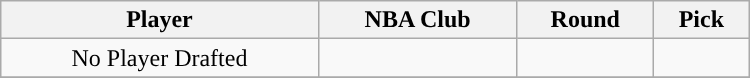<table class="wikitable" width="500">
<tr>
<th>Player</th>
<th>NBA Club</th>
<th>Round</th>
<th>Pick</th>
</tr>
<tr align="center" bgcolor="">
<td>No Player Drafted</td>
<td></td>
<td></td>
<td></td>
</tr>
<tr align="center" bgcolor="">
</tr>
</table>
